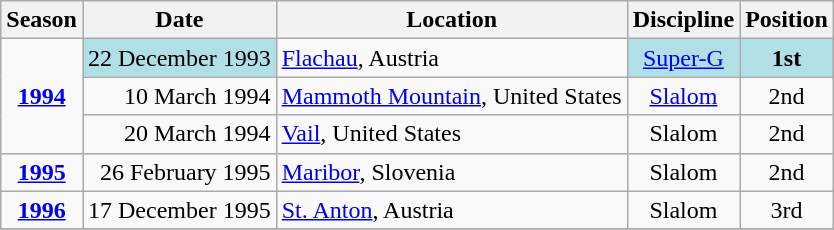<table class="wikitable" style="text-align:center; font-size:100%;">
<tr>
<th>Season</th>
<th>Date</th>
<th>Location</th>
<th>Discipline</th>
<th>Position</th>
</tr>
<tr>
<td rowspan="3" align=center><strong><a href='#'>1994</a></strong></td>
<td bgcolor="#BOEOE6" align="right">22 December 1993</td>
<td align="left"> <a href='#'>Flachau</a>, Austria</td>
<td bgcolor="#BOEOE6"><a href='#'>Super-G</a></td>
<td bgcolor="#BOEOE6"><strong>1st</strong></td>
</tr>
<tr>
<td align="right">10 March 1994</td>
<td align="left"> <a href='#'>Mammoth Mountain</a>, United States</td>
<td><a href='#'>Slalom</a></td>
<td>2nd</td>
</tr>
<tr>
<td align="right">20 March 1994</td>
<td align="left"> <a href='#'>Vail</a>, United States</td>
<td>Slalom</td>
<td>2nd</td>
</tr>
<tr>
<td align=center><strong><a href='#'>1995</a></strong></td>
<td align="right">26 February 1995</td>
<td align="left"> <a href='#'>Maribor</a>, Slovenia</td>
<td>Slalom</td>
<td>2nd</td>
</tr>
<tr>
<td align=center><strong><a href='#'>1996</a></strong></td>
<td align="right">17 December 1995</td>
<td align="left"> <a href='#'>St. Anton</a>, Austria</td>
<td>Slalom</td>
<td>3rd</td>
</tr>
<tr>
</tr>
</table>
